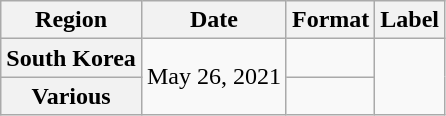<table class="wikitable plainrowheaders">
<tr>
<th scope="col">Region</th>
<th scope="col">Date</th>
<th scope="col">Format</th>
<th scope="col">Label</th>
</tr>
<tr>
<th scope="row">South Korea</th>
<td rowspan="2">May 26, 2021</td>
<td></td>
<td rowspan="2"></td>
</tr>
<tr>
<th scope="row">Various</th>
<td></td>
</tr>
</table>
